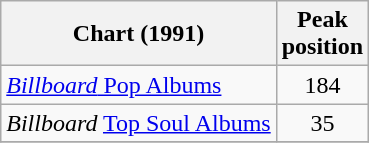<table class="wikitable">
<tr>
<th>Chart (1991)</th>
<th>Peak<br>position</th>
</tr>
<tr>
<td><a href='#'><em>Billboard</em> Pop Albums</a></td>
<td align=center>184</td>
</tr>
<tr>
<td><em>Billboard</em> <a href='#'>Top Soul Albums</a></td>
<td align=center>35</td>
</tr>
<tr>
</tr>
</table>
